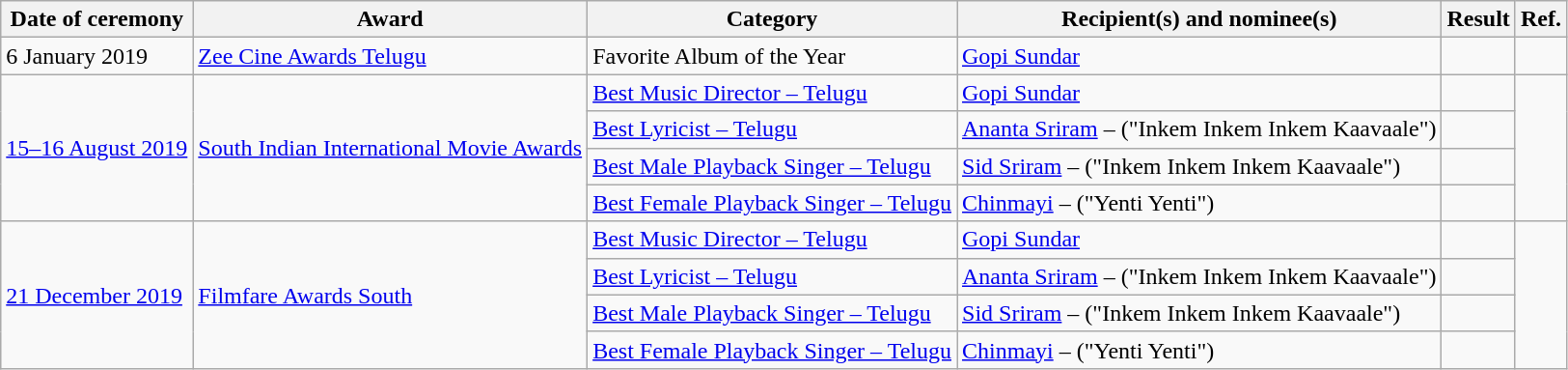<table class="wikitable sortable">
<tr>
<th>Date of ceremony</th>
<th>Award</th>
<th>Category</th>
<th>Recipient(s) and nominee(s)</th>
<th>Result</th>
<th class="unsortable">Ref.</th>
</tr>
<tr>
<td>6 January 2019</td>
<td><a href='#'>Zee Cine Awards Telugu</a></td>
<td>Favorite Album of the Year</td>
<td><a href='#'>Gopi Sundar</a></td>
<td></td>
<td></td>
</tr>
<tr>
<td rowspan="4"><a href='#'>15–16 August 2019</a></td>
<td rowspan="4"><a href='#'>South Indian International Movie Awards</a></td>
<td><a href='#'>Best Music Director – Telugu</a></td>
<td><a href='#'>Gopi Sundar</a></td>
<td></td>
<td rowspan="4"><br></td>
</tr>
<tr>
<td><a href='#'>Best Lyricist – Telugu</a></td>
<td><a href='#'>Ananta Sriram</a> – ("Inkem Inkem Inkem Kaavaale")</td>
<td></td>
</tr>
<tr>
<td><a href='#'>Best Male Playback Singer – Telugu</a></td>
<td><a href='#'>Sid Sriram</a> – ("Inkem Inkem Inkem Kaavaale")</td>
<td></td>
</tr>
<tr>
<td><a href='#'>Best Female Playback Singer – Telugu</a></td>
<td><a href='#'>Chinmayi</a> – ("Yenti Yenti")</td>
<td></td>
</tr>
<tr>
<td rowspan="4"><a href='#'>21 December 2019</a></td>
<td rowspan="4"><a href='#'>Filmfare Awards South</a></td>
<td><a href='#'>Best Music Director – Telugu</a></td>
<td><a href='#'>Gopi Sundar</a></td>
<td></td>
<td rowspan="4"><br></td>
</tr>
<tr>
<td><a href='#'>Best Lyricist – Telugu</a></td>
<td><a href='#'>Ananta Sriram</a> – ("Inkem Inkem Inkem Kaavaale")</td>
<td></td>
</tr>
<tr>
<td><a href='#'>Best Male Playback Singer – Telugu</a></td>
<td><a href='#'>Sid Sriram</a> – ("Inkem Inkem Inkem Kaavaale")</td>
<td></td>
</tr>
<tr>
<td><a href='#'>Best Female Playback Singer – Telugu</a></td>
<td><a href='#'>Chinmayi</a> – ("Yenti Yenti")</td>
<td></td>
</tr>
</table>
